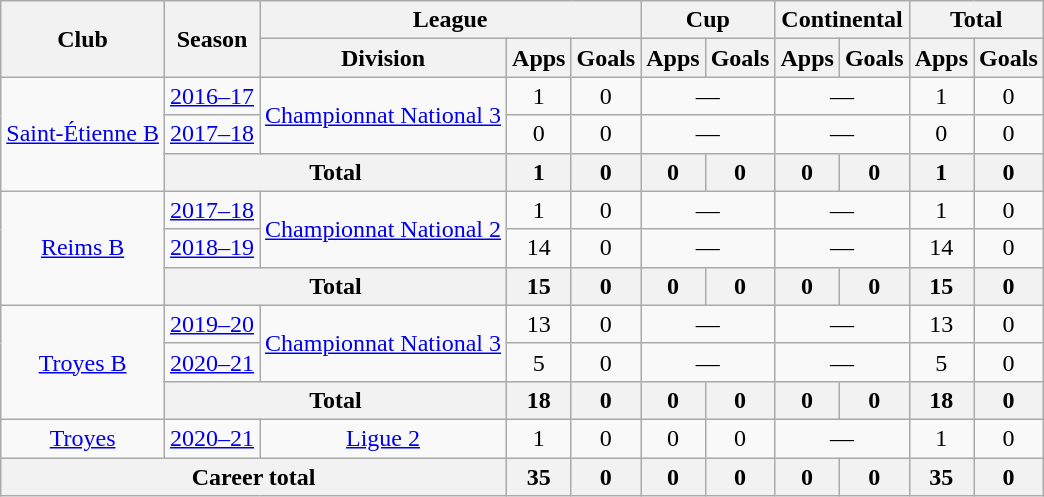<table class="wikitable" Style="text-align: center">
<tr>
<th rowspan="2">Club</th>
<th rowspan="2">Season</th>
<th colspan="3">League</th>
<th colspan="2">Cup</th>
<th colspan="2">Continental</th>
<th colspan="2">Total</th>
</tr>
<tr>
<th>Division</th>
<th>Apps</th>
<th>Goals</th>
<th>Apps</th>
<th>Goals</th>
<th>Apps</th>
<th>Goals</th>
<th>Apps</th>
<th>Goals</th>
</tr>
<tr>
<td rowspan="3"><a href='#'>Saint-Étienne B</a></td>
<td><a href='#'>2016–17</a></td>
<td rowspan="2"><a href='#'>Championnat National 3</a></td>
<td>1</td>
<td>0</td>
<td colspan="2">—</td>
<td colspan="2">—</td>
<td>1</td>
<td>0</td>
</tr>
<tr>
<td><a href='#'>2017–18</a></td>
<td>0</td>
<td>0</td>
<td colspan="2">—</td>
<td colspan="2">—</td>
<td>0</td>
<td>0</td>
</tr>
<tr>
<th colspan="2">Total</th>
<th>1</th>
<th>0</th>
<th>0</th>
<th>0</th>
<th>0</th>
<th>0</th>
<th>1</th>
<th>0</th>
</tr>
<tr>
<td rowspan="3"><a href='#'>Reims B</a></td>
<td><a href='#'>2017–18</a></td>
<td rowspan="2"><a href='#'>Championnat National 2</a></td>
<td>1</td>
<td>0</td>
<td colspan="2">—</td>
<td colspan="2">—</td>
<td>1</td>
<td>0</td>
</tr>
<tr>
<td><a href='#'>2018–19</a></td>
<td>14</td>
<td>0</td>
<td colspan="2">—</td>
<td colspan="2">—</td>
<td>14</td>
<td>0</td>
</tr>
<tr>
<th colspan="2">Total</th>
<th>15</th>
<th>0</th>
<th>0</th>
<th>0</th>
<th>0</th>
<th>0</th>
<th>15</th>
<th>0</th>
</tr>
<tr>
<td rowspan="3"><a href='#'>Troyes B</a></td>
<td><a href='#'>2019–20</a></td>
<td rowspan="2"><a href='#'>Championnat National 3</a></td>
<td>13</td>
<td>0</td>
<td colspan="2">—</td>
<td colspan="2">—</td>
<td>13</td>
<td>0</td>
</tr>
<tr>
<td><a href='#'>2020–21</a></td>
<td>5</td>
<td>0</td>
<td colspan="2">—</td>
<td colspan="2">—</td>
<td>5</td>
<td>0</td>
</tr>
<tr>
<th colspan="2">Total</th>
<th>18</th>
<th>0</th>
<th>0</th>
<th>0</th>
<th>0</th>
<th>0</th>
<th>18</th>
<th>0</th>
</tr>
<tr>
<td rowspan="1"><a href='#'>Troyes</a></td>
<td><a href='#'>2020–21</a></td>
<td rowspan="1"><a href='#'>Ligue 2</a></td>
<td>1</td>
<td>0</td>
<td>0</td>
<td>0</td>
<td colspan="2">—</td>
<td>1</td>
<td>0</td>
</tr>
<tr>
<th colspan="3">Career total</th>
<th>35</th>
<th>0</th>
<th>0</th>
<th>0</th>
<th>0</th>
<th>0</th>
<th>35</th>
<th>0</th>
</tr>
</table>
